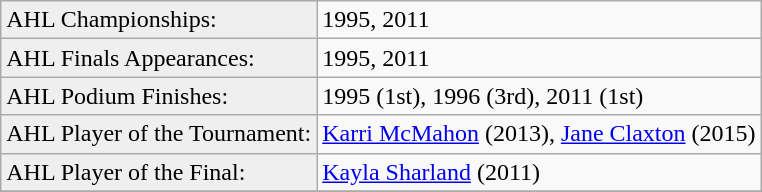<table class="wikitable">
<tr align=left>
<td style="background:#efefef;">AHL Championships:</td>
<td>1995, 2011</td>
</tr>
<tr>
<td style="background:#efefef;">AHL Finals Appearances:</td>
<td>1995, 2011</td>
</tr>
<tr>
<td style="background:#efefef;">AHL Podium Finishes:</td>
<td>1995 (1st), 1996 (3rd), 2011 (1st)</td>
</tr>
<tr>
<td style="background:#efefef;">AHL Player of the Tournament:</td>
<td><a href='#'>Karri McMahon</a> (2013), <a href='#'>Jane Claxton</a> (2015)</td>
</tr>
<tr>
<td style="background:#efefef;">AHL Player of the Final:</td>
<td><a href='#'>Kayla Sharland</a> (2011)</td>
</tr>
<tr>
</tr>
</table>
